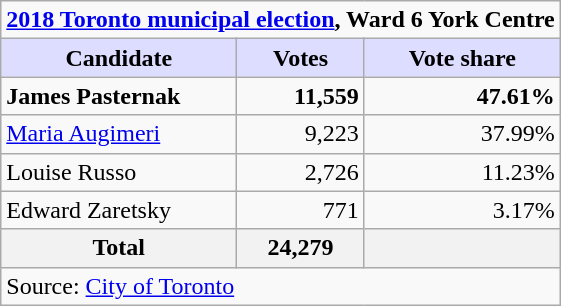<table class="wikitable plainrowheaders">
<tr>
<td colspan="3"><strong><a href='#'>2018 Toronto municipal election</a>, Ward 6 York Centre</strong></td>
</tr>
<tr>
<th scope="col" style="background:#ddf; width:150px;">Candidate</th>
<th scope="col" style="background:#ddf;">Votes</th>
<th scope="col" style="background:#ddf;">Vote share</th>
</tr>
<tr>
<td scope="row"><strong>James Pasternak</strong></td>
<td align="right"><strong>11,559</strong></td>
<td align="right"><strong>47.61%</strong></td>
</tr>
<tr>
<td scope="row"><a href='#'>Maria Augimeri</a></td>
<td align="right">9,223</td>
<td align="right">37.99%</td>
</tr>
<tr>
<td scope="row">Louise Russo</td>
<td align="right">2,726</td>
<td align="right">11.23%</td>
</tr>
<tr>
<td scope="row">Edward Zaretsky</td>
<td align="right">771</td>
<td align="right">3.17%</td>
</tr>
<tr>
<th scope="row"><strong>Total</strong></th>
<th align="right">24,279</th>
<th align="right"></th>
</tr>
<tr>
<td colspan="3">Source: <a href='#'>City of Toronto</a></td>
</tr>
</table>
